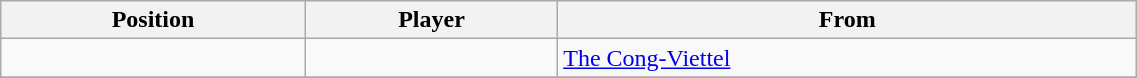<table class="wikitable sortable" style="width:60%; font-size:100%; text-align:left;">
<tr>
<th>Position</th>
<th>Player</th>
<th>From</th>
</tr>
<tr>
<td></td>
<td></td>
<td> <a href='#'>The Cong-Viettel</a></td>
</tr>
<tr>
</tr>
</table>
